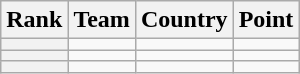<table class="wikitable sortable">
<tr>
<th>Rank</th>
<th>Team</th>
<th>Country</th>
<th>Point</th>
</tr>
<tr>
<th></th>
<td></td>
<td></td>
<td></td>
</tr>
<tr>
<th></th>
<td></td>
<td></td>
<td></td>
</tr>
<tr>
<th></th>
<td></td>
<td></td>
<td></td>
</tr>
</table>
